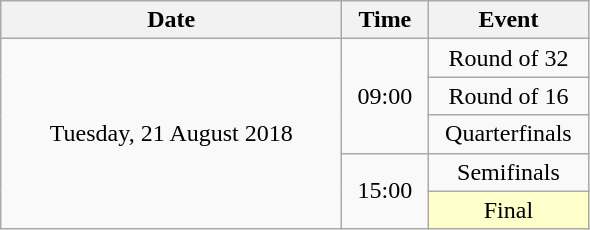<table class = "wikitable" style="text-align:center;">
<tr>
<th width=220>Date</th>
<th width=50>Time</th>
<th width=100>Event</th>
</tr>
<tr>
<td rowspan=5>Tuesday, 21 August 2018</td>
<td rowspan=3>09:00</td>
<td>Round of 32</td>
</tr>
<tr>
<td>Round of 16</td>
</tr>
<tr>
<td>Quarterfinals</td>
</tr>
<tr>
<td rowspan=2>15:00</td>
<td>Semifinals</td>
</tr>
<tr>
<td bgcolor=ffffcc>Final</td>
</tr>
</table>
